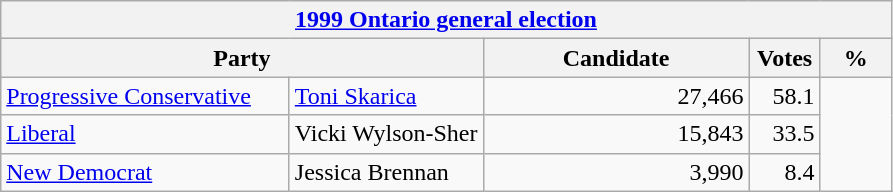<table class="wikitable">
<tr>
<th colspan="6"><a href='#'>1999 Ontario general election</a></th>
</tr>
<tr>
<th colspan="2" style="width: 200px">Party</th>
<th style="width: 170px">Candidate</th>
<th style="width: 40px">Votes</th>
<th style="width: 40px">%</th>
</tr>
<tr>
<td style="width: 185px"><a href='#'>Progressive Conservative</a></td>
<td><a href='#'>Toni Skarica</a></td>
<td align=right>27,466</td>
<td align=right>58.1</td>
</tr>
<tr>
<td style="width: 185px"><a href='#'>Liberal</a></td>
<td>Vicki Wylson-Sher</td>
<td align=right>15,843</td>
<td align=right>33.5</td>
</tr>
<tr>
<td style="width: 185px"><a href='#'>New Democrat</a></td>
<td>Jessica Brennan</td>
<td align=right>3,990</td>
<td align=right>8.4</td>
</tr>
</table>
